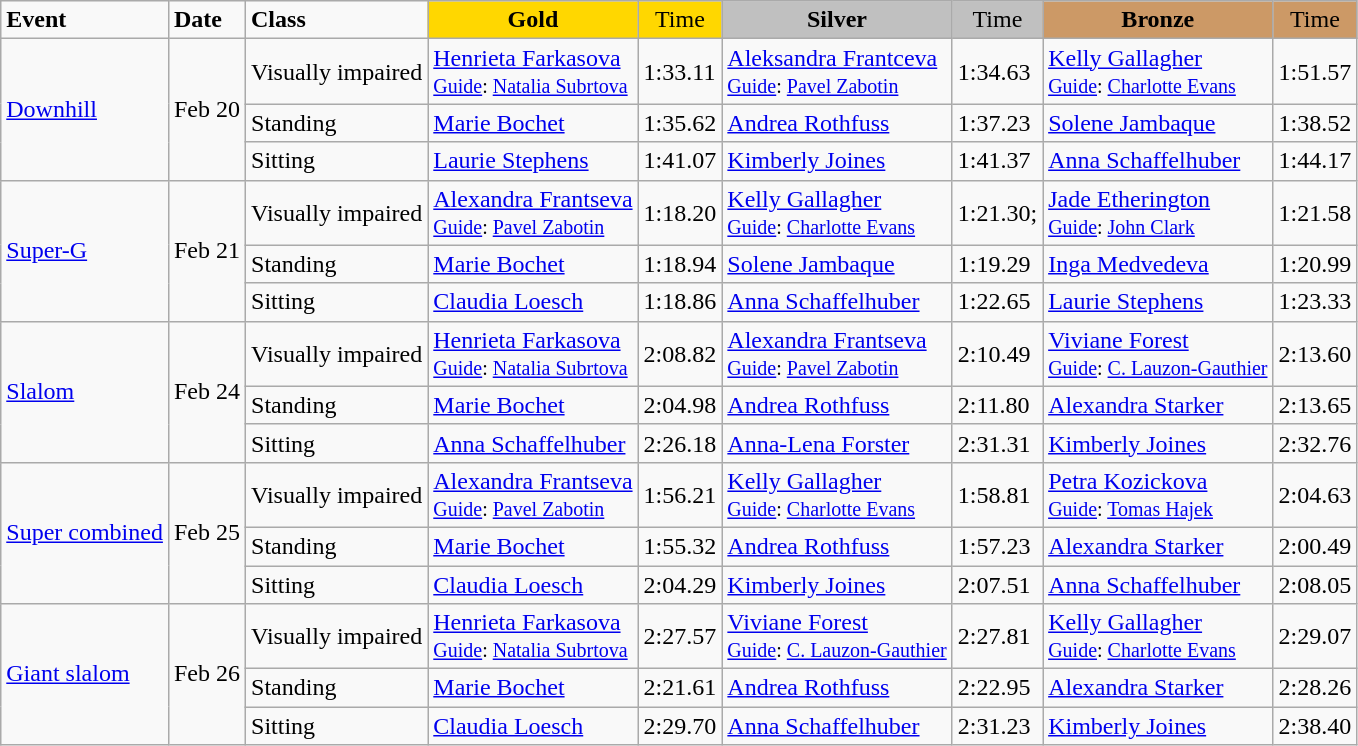<table class="wikitable">
<tr>
<td><strong>Event</strong></td>
<td><strong>Date</strong></td>
<td><strong>Class</strong></td>
<td style="text-align:center;background-color:gold;"><strong>Gold</strong></td>
<td style="text-align:center;background-color:gold;">Time</td>
<td style="text-align:center;background-color:silver;"><strong>Silver</strong></td>
<td style="text-align:center;background-color:silver;">Time</td>
<td style="text-align:center;background-color:#CC9966;"><strong>Bronze</strong></td>
<td style="text-align:center;background-color:#CC9966;">Time</td>
</tr>
<tr>
<td rowspan="3"><a href='#'>Downhill</a></td>
<td rowspan="3">Feb 20</td>
<td>Visually impaired</td>
<td><a href='#'>Henrieta Farkasova</a><br><small><a href='#'>Guide</a>: <a href='#'>Natalia Subrtova</a></small><br><small></small></td>
<td>1:33.11</td>
<td><a href='#'>Aleksandra Frantceva</a><br><small><a href='#'>Guide</a>: <a href='#'>Pavel Zabotin</a></small><br><small></small></td>
<td>1:34.63</td>
<td><a href='#'>Kelly Gallagher</a><br><small><a href='#'>Guide</a>: <a href='#'>Charlotte Evans</a></small><br><small></small></td>
<td>1:51.57</td>
</tr>
<tr>
<td>Standing</td>
<td><a href='#'>Marie Bochet</a><br><small></small></td>
<td>1:35.62</td>
<td><a href='#'>Andrea Rothfuss</a><br><small></small></td>
<td>1:37.23</td>
<td><a href='#'>Solene Jambaque</a><br><small></small></td>
<td>1:38.52</td>
</tr>
<tr>
<td>Sitting</td>
<td><a href='#'>Laurie Stephens</a><br><small></small></td>
<td>1:41.07</td>
<td><a href='#'>Kimberly Joines</a><br><small></small></td>
<td>1:41.37</td>
<td><a href='#'>Anna Schaffelhuber</a><br><small></small></td>
<td>1:44.17</td>
</tr>
<tr>
<td rowspan="3"><a href='#'>Super-G</a></td>
<td rowspan="3">Feb 21</td>
<td>Visually impaired</td>
<td><a href='#'>Alexandra Frantseva</a><br><small><a href='#'>Guide</a>: <a href='#'>Pavel Zabotin</a></small><br><small></small></td>
<td>1:18.20</td>
<td><a href='#'>Kelly Gallagher</a><br><small><a href='#'>Guide</a>: <a href='#'>Charlotte Evans</a></small><br><small></small></td>
<td>1:21.30;</td>
<td><a href='#'>Jade Etherington</a><br><small><a href='#'>Guide</a>: <a href='#'>John Clark</a></small><br><small></small></td>
<td>1:21.58</td>
</tr>
<tr>
<td>Standing</td>
<td><a href='#'>Marie Bochet</a><br><small></small></td>
<td>1:18.94</td>
<td><a href='#'>Solene Jambaque</a><br><small></small></td>
<td>1:19.29</td>
<td><a href='#'>Inga Medvedeva</a><br><small></small></td>
<td>1:20.99</td>
</tr>
<tr>
<td>Sitting</td>
<td><a href='#'>Claudia Loesch</a><br><small></small></td>
<td>1:18.86</td>
<td><a href='#'>Anna Schaffelhuber</a><br><small></small></td>
<td>1:22.65</td>
<td><a href='#'>Laurie Stephens</a><br><small></small></td>
<td>1:23.33</td>
</tr>
<tr>
<td rowspan="3"><a href='#'>Slalom</a></td>
<td rowspan="3">Feb 24</td>
<td>Visually impaired</td>
<td><a href='#'>Henrieta Farkasova</a><br><small><a href='#'>Guide</a>: <a href='#'>Natalia Subrtova</a></small><br><small></small></td>
<td>2:08.82</td>
<td><a href='#'>Alexandra Frantseva</a><br><small><a href='#'>Guide</a>: <a href='#'>Pavel Zabotin</a></small><br><small></small></td>
<td>2:10.49</td>
<td><a href='#'>Viviane Forest</a><br><small><a href='#'>Guide</a>: <a href='#'>C. Lauzon-Gauthier</a></small><br><small></small></td>
<td>2:13.60</td>
</tr>
<tr>
<td>Standing</td>
<td><a href='#'>Marie Bochet</a><br><small></small></td>
<td>2:04.98</td>
<td><a href='#'>Andrea Rothfuss</a><br><small></small></td>
<td>2:11.80</td>
<td><a href='#'>Alexandra Starker</a><br><small></small></td>
<td>2:13.65</td>
</tr>
<tr>
<td>Sitting</td>
<td><a href='#'>Anna Schaffelhuber</a><br><small></small></td>
<td>2:26.18</td>
<td><a href='#'>Anna-Lena Forster</a><br><small></small></td>
<td>2:31.31</td>
<td><a href='#'>Kimberly Joines</a><br><small></small></td>
<td>2:32.76</td>
</tr>
<tr>
<td rowspan="3"><a href='#'>Super combined</a></td>
<td rowspan="3">Feb 25</td>
<td>Visually impaired</td>
<td><a href='#'>Alexandra Frantseva</a><br><small><a href='#'>Guide</a>: <a href='#'>Pavel Zabotin</a></small><br><small></small></td>
<td>1:56.21</td>
<td><a href='#'>Kelly Gallagher</a><br><small><a href='#'>Guide</a>: <a href='#'>Charlotte Evans</a></small><br><small></small></td>
<td>1:58.81</td>
<td><a href='#'>Petra Kozickova</a><br><small><a href='#'>Guide</a>: <a href='#'>Tomas Hajek</a></small><br><small></small></td>
<td>2:04.63</td>
</tr>
<tr>
<td>Standing</td>
<td><a href='#'>Marie Bochet</a><br><small></small></td>
<td>1:55.32</td>
<td><a href='#'>Andrea Rothfuss</a><br><small></small></td>
<td>1:57.23</td>
<td><a href='#'>Alexandra Starker</a><br><small></small></td>
<td>2:00.49</td>
</tr>
<tr>
<td>Sitting</td>
<td><a href='#'>Claudia Loesch</a><br><small></small></td>
<td>2:04.29</td>
<td><a href='#'>Kimberly Joines</a><br><small></small></td>
<td>2:07.51</td>
<td><a href='#'>Anna Schaffelhuber</a><br><small></small></td>
<td>2:08.05</td>
</tr>
<tr>
<td rowspan="3"><a href='#'>Giant slalom</a></td>
<td rowspan="3">Feb 26</td>
<td>Visually impaired</td>
<td><a href='#'>Henrieta Farkasova</a><br><small><a href='#'>Guide</a>: <a href='#'>Natalia Subrtova</a></small><br><small></small></td>
<td>2:27.57</td>
<td><a href='#'>Viviane Forest</a><br><small><a href='#'>Guide</a>: <a href='#'>C. Lauzon-Gauthier</a></small><br><small></small></td>
<td>2:27.81</td>
<td><a href='#'>Kelly Gallagher</a><br><small><a href='#'>Guide</a>: <a href='#'>Charlotte Evans</a></small><br><small></small></td>
<td>2:29.07</td>
</tr>
<tr>
<td>Standing</td>
<td><a href='#'>Marie Bochet</a><br><small></small></td>
<td>2:21.61</td>
<td><a href='#'>Andrea Rothfuss</a><br><small></small></td>
<td>2:22.95</td>
<td><a href='#'>Alexandra Starker</a><br><small></small></td>
<td>2:28.26</td>
</tr>
<tr>
<td>Sitting</td>
<td><a href='#'>Claudia Loesch</a><br><small></small></td>
<td>2:29.70</td>
<td><a href='#'>Anna Schaffelhuber</a><br><small></small></td>
<td>2:31.23</td>
<td><a href='#'>Kimberly Joines</a><br><small></small></td>
<td>2:38.40</td>
</tr>
</table>
